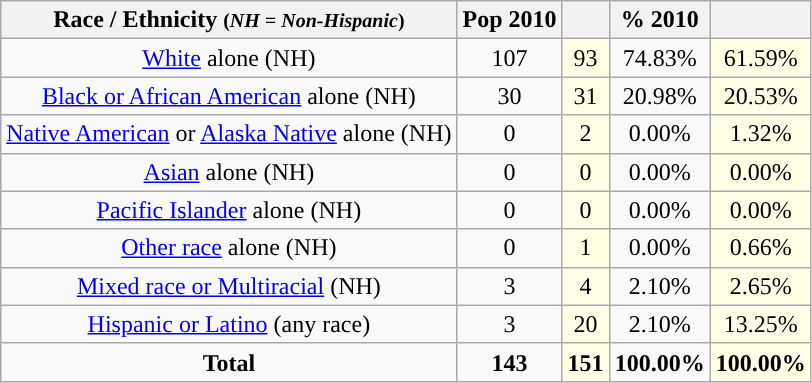<table class="wikitable" style="text-align:center;">
<tr>
<th>Race / Ethnicity <small>(<em>NH = Non-Hispanic</em>)</small></th>
<th>Pop 2010</th>
<th></th>
<th>% 2010</th>
<th></th>
</tr>
<tr>
<td><a href='#'>White</a> alone (NH)</td>
<td>107</td>
<td style='background: #ffffe6;'>93</td>
<td>74.83%</td>
<td style='background: #ffffe6;'>61.59%</td>
</tr>
<tr>
<td><a href='#'>Black or African American</a> alone (NH)</td>
<td>30</td>
<td style='background: #ffffe6;'>31</td>
<td>20.98%</td>
<td style='background: #ffffe6;'>20.53%</td>
</tr>
<tr>
<td><a href='#'>Native American</a> or <a href='#'>Alaska Native</a> alone (NH)</td>
<td>0</td>
<td style='background: #ffffe6;'>2</td>
<td>0.00%</td>
<td style='background: #ffffe6;'>1.32%</td>
</tr>
<tr>
<td><a href='#'>Asian</a> alone (NH)</td>
<td>0</td>
<td style='background: #ffffe6;'>0</td>
<td>0.00%</td>
<td style='background: #ffffe6;'>0.00%</td>
</tr>
<tr>
<td><a href='#'>Pacific Islander</a> alone (NH)</td>
<td>0</td>
<td style='background: #ffffe6;'>0</td>
<td>0.00%</td>
<td style='background: #ffffe6;'>0.00%</td>
</tr>
<tr>
<td><a href='#'>Other race</a> alone (NH)</td>
<td>0</td>
<td style='background: #ffffe6;'>1</td>
<td>0.00%</td>
<td style='background: #ffffe6;'>0.66%</td>
</tr>
<tr>
<td><a href='#'>Mixed race or Multiracial</a> (NH)</td>
<td>3</td>
<td style='background: #ffffe6;'>4</td>
<td>2.10%</td>
<td style='background: #ffffe6;'>2.65%</td>
</tr>
<tr>
<td><a href='#'>Hispanic or Latino</a> (any race)</td>
<td>3</td>
<td style='background: #ffffe6;'>20</td>
<td>2.10%</td>
<td style='background: #ffffe6;'>13.25%</td>
</tr>
<tr>
<td><strong>Total</strong></td>
<td><strong>143</strong></td>
<td style='background: #ffffe6;'><strong>151</strong></td>
<td><strong>100.00%</strong></td>
<td style='background: #ffffe6;'><strong>100.00%</strong></td>
</tr>
</table>
